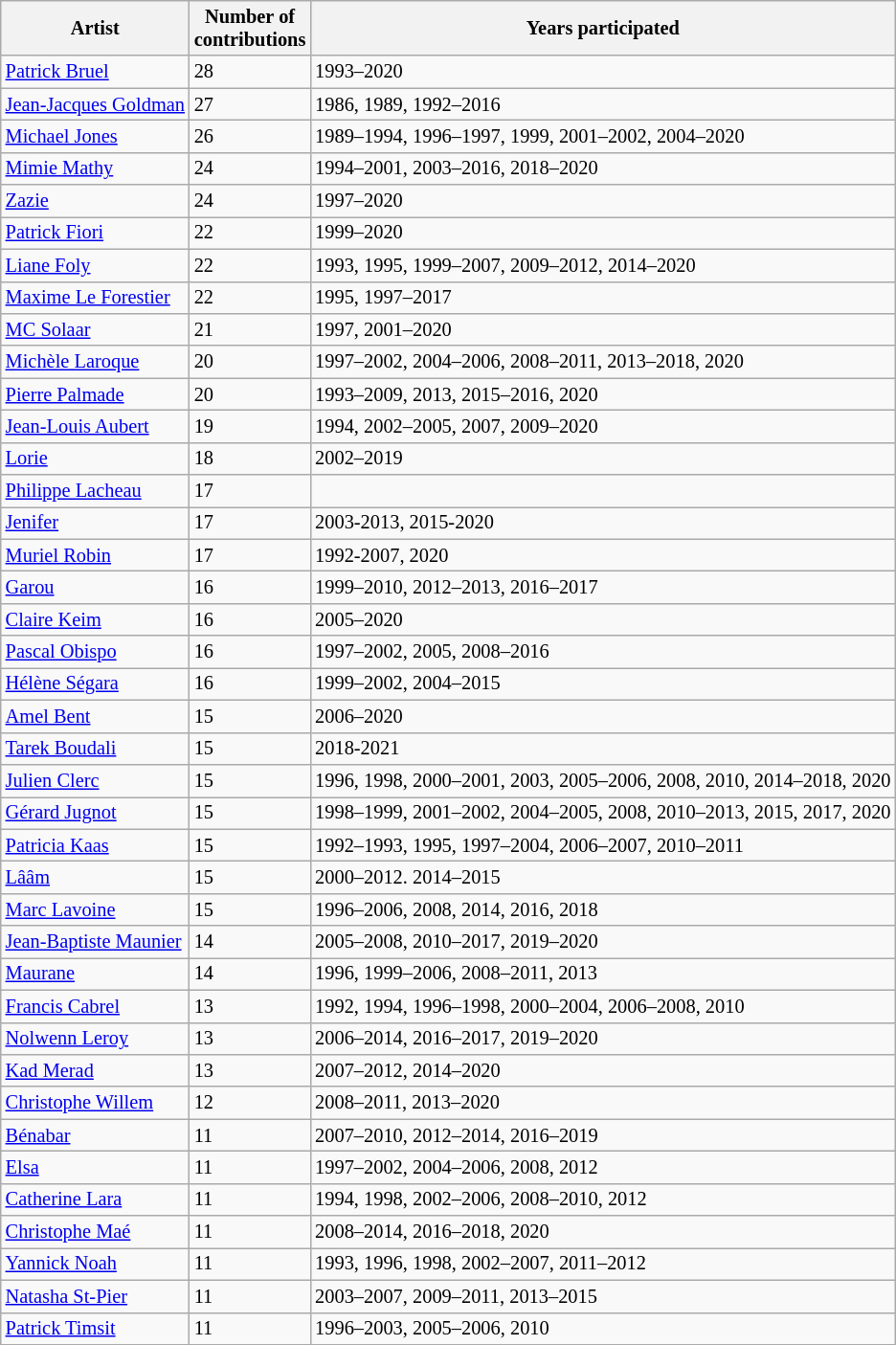<table class="wikitable"  style="font-size: 85%">
<tr>
<th>Artist</th>
<th>Number of <br>contributions</th>
<th>Years participated</th>
</tr>
<tr>
<td><a href='#'>Patrick Bruel</a></td>
<td>28</td>
<td>1993–2020</td>
</tr>
<tr>
<td><a href='#'>Jean-Jacques Goldman</a></td>
<td>27</td>
<td>1986, 1989, 1992–2016</td>
</tr>
<tr>
<td><a href='#'>Michael Jones</a></td>
<td>26</td>
<td>1989–1994, 1996–1997, 1999, 2001–2002, 2004–2020</td>
</tr>
<tr>
<td><a href='#'>Mimie Mathy</a></td>
<td>24</td>
<td>1994–2001, 2003–2016, 2018–2020</td>
</tr>
<tr>
<td><a href='#'>Zazie</a></td>
<td>24</td>
<td>1997–2020</td>
</tr>
<tr>
<td><a href='#'>Patrick Fiori</a></td>
<td>22</td>
<td>1999–2020</td>
</tr>
<tr>
<td><a href='#'>Liane Foly</a></td>
<td>22</td>
<td>1993, 1995, 1999–2007, 2009–2012, 2014–2020</td>
</tr>
<tr>
<td><a href='#'>Maxime Le Forestier</a></td>
<td>22</td>
<td>1995, 1997–2017</td>
</tr>
<tr>
<td><a href='#'>MC Solaar</a></td>
<td>21</td>
<td>1997, 2001–2020</td>
</tr>
<tr>
<td><a href='#'>Michèle Laroque</a></td>
<td>20</td>
<td>1997–2002, 2004–2006, 2008–2011, 2013–2018, 2020</td>
</tr>
<tr>
<td><a href='#'>Pierre Palmade</a></td>
<td>20</td>
<td>1993–2009, 2013, 2015–2016, 2020</td>
</tr>
<tr>
<td><a href='#'>Jean-Louis Aubert</a></td>
<td>19</td>
<td>1994, 2002–2005, 2007, 2009–2020</td>
</tr>
<tr>
<td><a href='#'>Lorie</a></td>
<td>18</td>
<td>2002–2019</td>
</tr>
<tr>
<td><a href='#'>Philippe Lacheau</a></td>
<td>17</td>
<td><br></td>
</tr>
<tr>
<td><a href='#'>Jenifer</a></td>
<td>17</td>
<td>2003-2013, 2015-2020</td>
</tr>
<tr>
<td><a href='#'>Muriel Robin</a></td>
<td>17</td>
<td>1992-2007, 2020</td>
</tr>
<tr>
<td><a href='#'>Garou</a></td>
<td>16</td>
<td>1999–2010, 2012–2013, 2016–2017</td>
</tr>
<tr>
<td><a href='#'>Claire Keim</a></td>
<td>16</td>
<td>2005–2020</td>
</tr>
<tr>
<td><a href='#'>Pascal Obispo</a></td>
<td>16</td>
<td>1997–2002, 2005, 2008–2016</td>
</tr>
<tr>
<td><a href='#'>Hélène Ségara</a></td>
<td>16</td>
<td>1999–2002, 2004–2015</td>
</tr>
<tr>
<td><a href='#'>Amel Bent</a></td>
<td>15</td>
<td>2006–2020</td>
</tr>
<tr>
<td><a href='#'>Tarek Boudali</a></td>
<td>15</td>
<td>2018-2021</td>
</tr>
<tr>
<td><a href='#'>Julien Clerc</a></td>
<td>15</td>
<td>1996, 1998, 2000–2001, 2003, 2005–2006, 2008, 2010, 2014–2018, 2020</td>
</tr>
<tr>
<td><a href='#'>Gérard Jugnot</a></td>
<td>15</td>
<td>1998–1999, 2001–2002, 2004–2005, 2008, 2010–2013, 2015, 2017, 2020</td>
</tr>
<tr>
<td><a href='#'>Patricia Kaas</a></td>
<td>15</td>
<td>1992–1993, 1995, 1997–2004, 2006–2007, 2010–2011</td>
</tr>
<tr>
<td><a href='#'>Lââm</a></td>
<td>15</td>
<td>2000–2012. 2014–2015</td>
</tr>
<tr>
<td><a href='#'>Marc Lavoine</a></td>
<td>15</td>
<td>1996–2006, 2008, 2014, 2016, 2018</td>
</tr>
<tr>
<td><a href='#'>Jean-Baptiste Maunier</a></td>
<td>14</td>
<td>2005–2008, 2010–2017, 2019–2020</td>
</tr>
<tr>
<td><a href='#'>Maurane</a></td>
<td>14</td>
<td>1996, 1999–2006, 2008–2011, 2013</td>
</tr>
<tr>
<td><a href='#'>Francis Cabrel</a></td>
<td>13</td>
<td>1992, 1994, 1996–1998, 2000–2004, 2006–2008, 2010</td>
</tr>
<tr>
<td><a href='#'>Nolwenn Leroy</a></td>
<td>13</td>
<td>2006–2014, 2016–2017, 2019–2020</td>
</tr>
<tr>
<td><a href='#'>Kad Merad</a></td>
<td>13</td>
<td>2007–2012, 2014–2020</td>
</tr>
<tr>
<td><a href='#'>Christophe Willem</a></td>
<td>12</td>
<td>2008–2011, 2013–2020</td>
</tr>
<tr>
<td><a href='#'>Bénabar</a></td>
<td>11</td>
<td>2007–2010, 2012–2014, 2016–2019</td>
</tr>
<tr>
<td><a href='#'>Elsa</a></td>
<td>11</td>
<td>1997–2002, 2004–2006, 2008, 2012</td>
</tr>
<tr>
<td><a href='#'>Catherine Lara</a></td>
<td>11</td>
<td>1994, 1998, 2002–2006, 2008–2010, 2012</td>
</tr>
<tr>
<td><a href='#'>Christophe Maé</a></td>
<td>11</td>
<td>2008–2014, 2016–2018, 2020</td>
</tr>
<tr>
<td><a href='#'>Yannick Noah</a></td>
<td>11</td>
<td>1993, 1996, 1998, 2002–2007, 2011–2012</td>
</tr>
<tr>
<td><a href='#'>Natasha St-Pier</a></td>
<td>11</td>
<td>2003–2007, 2009–2011, 2013–2015</td>
</tr>
<tr>
<td><a href='#'>Patrick Timsit</a></td>
<td>11</td>
<td>1996–2003, 2005–2006, 2010</td>
</tr>
<tr>
</tr>
</table>
